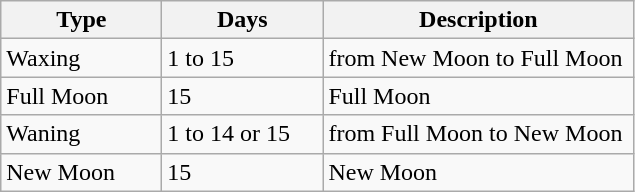<table class="wikitable">
<tr>
<th width="100">Type</th>
<th width="100">Days</th>
<th width="200">Description</th>
</tr>
<tr>
<td>Waxing</td>
<td>1 to 15</td>
<td>from New Moon to Full Moon</td>
</tr>
<tr>
<td>Full Moon</td>
<td>15</td>
<td>Full Moon</td>
</tr>
<tr>
<td>Waning</td>
<td>1 to 14 or 15</td>
<td>from Full Moon to New Moon</td>
</tr>
<tr>
<td>New Moon</td>
<td>15</td>
<td>New Moon</td>
</tr>
</table>
